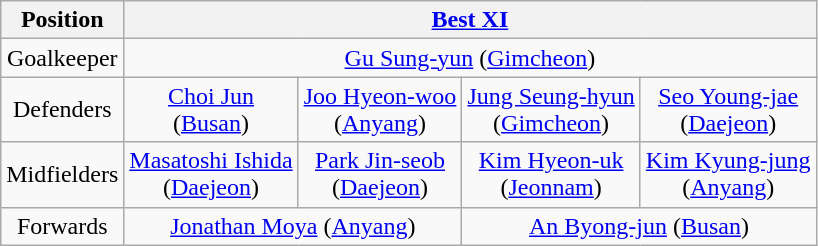<table class="wikitable" style="text-align:center;">
<tr>
<th>Position</th>
<th colspan="4"><a href='#'>Best XI</a></th>
</tr>
<tr>
<td align=center>Goalkeeper</td>
<td colspan="4"> <a href='#'>Gu Sung-yun</a> (<a href='#'>Gimcheon</a>)</td>
</tr>
<tr>
<td align=center>Defenders</td>
<td> <a href='#'>Choi Jun</a><br> (<a href='#'>Busan</a>)</td>
<td> <a href='#'>Joo Hyeon-woo</a><br> (<a href='#'>Anyang</a>)</td>
<td> <a href='#'>Jung Seung-hyun</a><br> (<a href='#'>Gimcheon</a>)</td>
<td> <a href='#'>Seo Young-jae</a><br> (<a href='#'>Daejeon</a>)</td>
</tr>
<tr>
<td align=center>Midfielders</td>
<td> <a href='#'>Masatoshi Ishida</a><br> (<a href='#'>Daejeon</a>)</td>
<td> <a href='#'>Park Jin-seob</a><br> (<a href='#'>Daejeon</a>)</td>
<td> <a href='#'>Kim Hyeon-uk</a><br> (<a href='#'>Jeonnam</a>)</td>
<td> <a href='#'>Kim Kyung-jung</a><br> (<a href='#'>Anyang</a>)</td>
</tr>
<tr>
<td align=center>Forwards</td>
<td colspan="2"> <a href='#'>Jonathan Moya</a> (<a href='#'>Anyang</a>)</td>
<td colspan="2"> <a href='#'>An Byong-jun</a> (<a href='#'>Busan</a>)</td>
</tr>
</table>
